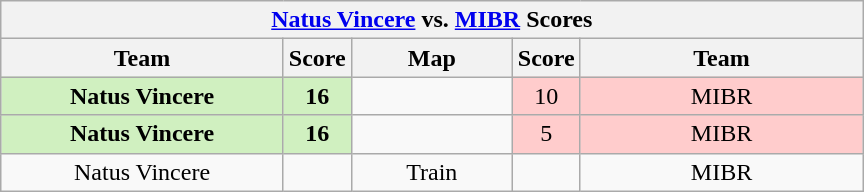<table class="wikitable" style="text-align: center;">
<tr>
<th colspan=5><a href='#'>Natus Vincere</a> vs.  <a href='#'>MIBR</a> Scores</th>
</tr>
<tr>
<th width="181px">Team</th>
<th width="20px">Score</th>
<th width="100px">Map</th>
<th width="20px">Score</th>
<th width="181px">Team</th>
</tr>
<tr>
<td style="background: #D0F0C0;"><strong>Natus Vincere</strong></td>
<td style="background: #D0F0C0;"><strong>16</strong></td>
<td></td>
<td style="background: #FFCCCC;">10</td>
<td style="background: #FFCCCC;">MIBR</td>
</tr>
<tr>
<td style="background: #D0F0C0;"><strong>Natus Vincere</strong></td>
<td style="background: #D0F0C0;"><strong>16</strong></td>
<td></td>
<td style="background: #FFCCCC;">5</td>
<td style="background: #FFCCCC;">MIBR</td>
</tr>
<tr>
<td>Natus Vincere</td>
<td></td>
<td>Train</td>
<td></td>
<td>MIBR</td>
</tr>
</table>
